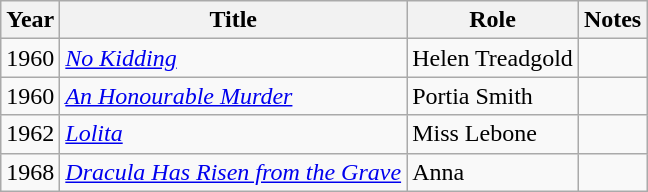<table class="wikitable">
<tr>
<th>Year</th>
<th>Title</th>
<th>Role</th>
<th>Notes</th>
</tr>
<tr>
<td>1960</td>
<td><em><a href='#'>No Kidding</a></em></td>
<td>Helen Treadgold</td>
<td></td>
</tr>
<tr>
<td>1960</td>
<td><em><a href='#'>An Honourable Murder</a></em></td>
<td>Portia Smith</td>
<td></td>
</tr>
<tr>
<td>1962</td>
<td><em><a href='#'>Lolita</a></em></td>
<td>Miss Lebone</td>
<td></td>
</tr>
<tr>
<td>1968</td>
<td><em><a href='#'>Dracula Has Risen from the Grave</a></em></td>
<td>Anna</td>
<td></td>
</tr>
</table>
